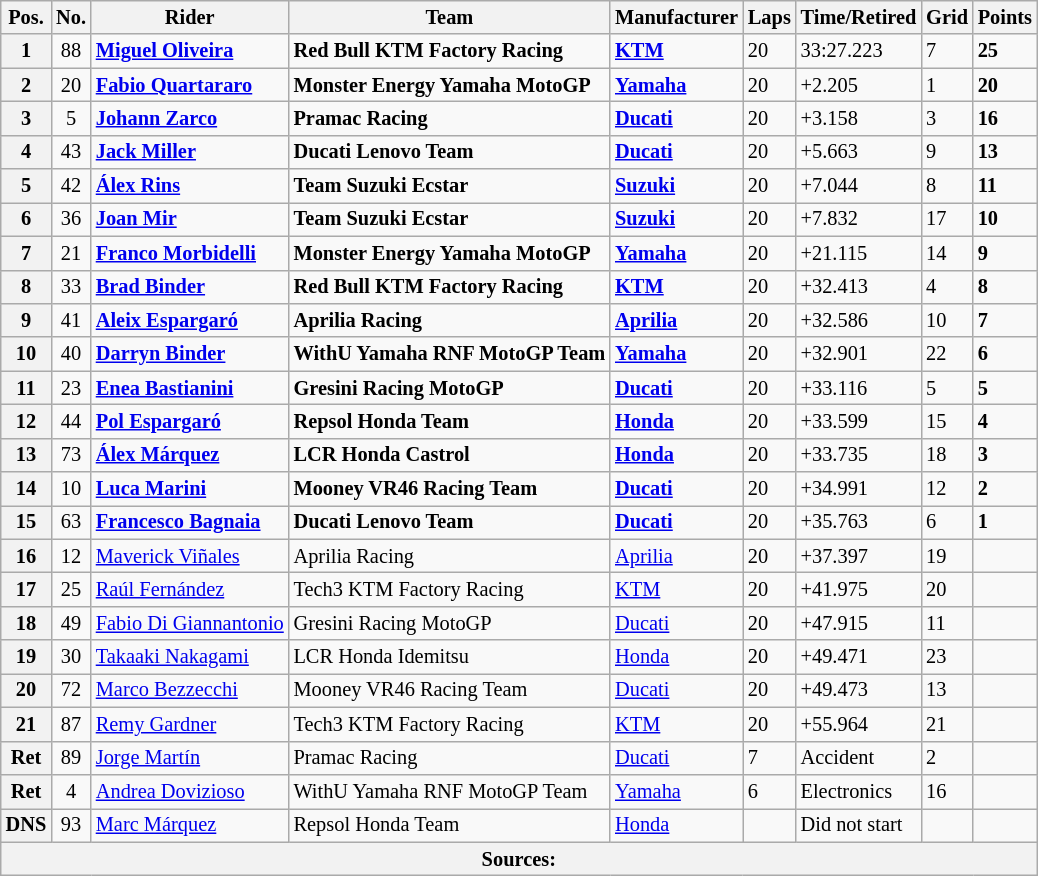<table class="wikitable" style="font-size: 85%;">
<tr>
<th>Pos.</th>
<th>No.</th>
<th>Rider</th>
<th>Team</th>
<th>Manufacturer</th>
<th>Laps</th>
<th>Time/Retired</th>
<th>Grid</th>
<th>Points</th>
</tr>
<tr>
<th scope="row">1</th>
<td align="center">88</td>
<td> <strong><a href='#'>Miguel Oliveira</a></strong></td>
<td><strong>Red Bull KTM Factory Racing</strong></td>
<td><strong><a href='#'>KTM</a></strong></td>
<td>20</td>
<td>33:27.223</td>
<td>7</td>
<td><strong>25</strong></td>
</tr>
<tr>
<th scope="row">2</th>
<td align="center">20</td>
<td> <strong><a href='#'>Fabio Quartararo</a></strong></td>
<td><strong>Monster Energy Yamaha MotoGP</strong></td>
<td><strong><a href='#'>Yamaha</a></strong></td>
<td>20</td>
<td>+2.205</td>
<td>1</td>
<td><strong>20</strong></td>
</tr>
<tr>
<th scope="row">3</th>
<td align="center">5</td>
<td> <strong><a href='#'>Johann Zarco</a></strong></td>
<td><strong>Pramac Racing</strong></td>
<td><strong><a href='#'>Ducati</a></strong></td>
<td>20</td>
<td>+3.158</td>
<td>3</td>
<td><strong>16</strong></td>
</tr>
<tr>
<th scope="row">4</th>
<td align="center">43</td>
<td> <strong><a href='#'>Jack Miller</a></strong></td>
<td><strong>Ducati Lenovo Team</strong></td>
<td><strong><a href='#'>Ducati</a></strong></td>
<td>20</td>
<td>+5.663</td>
<td>9</td>
<td><strong>13</strong></td>
</tr>
<tr>
<th scope="row">5</th>
<td align="center">42</td>
<td> <strong><a href='#'>Álex Rins</a></strong></td>
<td><strong>Team Suzuki Ecstar</strong></td>
<td><strong><a href='#'>Suzuki</a></strong></td>
<td>20</td>
<td>+7.044</td>
<td>8</td>
<td><strong>11</strong></td>
</tr>
<tr>
<th scope="row">6</th>
<td align="center">36</td>
<td> <strong><a href='#'>Joan Mir</a></strong></td>
<td><strong>Team Suzuki Ecstar</strong></td>
<td><strong><a href='#'>Suzuki</a></strong></td>
<td>20</td>
<td>+7.832</td>
<td>17</td>
<td><strong>10</strong></td>
</tr>
<tr>
<th scope="row">7</th>
<td align="center">21</td>
<td> <strong><a href='#'>Franco Morbidelli</a></strong></td>
<td><strong>Monster Energy Yamaha MotoGP</strong></td>
<td><strong><a href='#'>Yamaha</a></strong></td>
<td>20</td>
<td>+21.115</td>
<td>14</td>
<td><strong>9</strong></td>
</tr>
<tr>
<th scope="row">8</th>
<td align="center">33</td>
<td> <strong><a href='#'>Brad Binder</a></strong></td>
<td><strong>Red Bull KTM Factory Racing</strong></td>
<td><strong><a href='#'>KTM</a></strong></td>
<td>20</td>
<td>+32.413</td>
<td>4</td>
<td><strong>8</strong></td>
</tr>
<tr>
<th scope="row">9</th>
<td align="center">41</td>
<td> <strong><a href='#'>Aleix Espargaró</a></strong></td>
<td><strong>Aprilia Racing</strong></td>
<td><strong><a href='#'>Aprilia</a></strong></td>
<td>20</td>
<td>+32.586</td>
<td>10</td>
<td><strong>7</strong></td>
</tr>
<tr>
<th scope="row">10</th>
<td align="center">40</td>
<td> <strong><a href='#'>Darryn Binder</a></strong></td>
<td><strong>WithU Yamaha RNF MotoGP Team</strong></td>
<td><strong><a href='#'>Yamaha</a></strong></td>
<td>20</td>
<td>+32.901</td>
<td>22</td>
<td><strong>6</strong></td>
</tr>
<tr>
<th scope="row">11</th>
<td align="center">23</td>
<td> <strong><a href='#'>Enea Bastianini</a></strong></td>
<td><strong>Gresini Racing MotoGP</strong></td>
<td><strong><a href='#'>Ducati</a></strong></td>
<td>20</td>
<td>+33.116</td>
<td>5</td>
<td><strong>5</strong></td>
</tr>
<tr>
<th scope="row">12</th>
<td align="center">44</td>
<td> <strong><a href='#'>Pol Espargaró</a></strong></td>
<td><strong>Repsol Honda Team</strong></td>
<td><strong><a href='#'>Honda</a></strong></td>
<td>20</td>
<td>+33.599</td>
<td>15</td>
<td><strong>4</strong></td>
</tr>
<tr>
<th scope="row">13</th>
<td align="center">73</td>
<td> <strong><a href='#'>Álex Márquez</a></strong></td>
<td><strong>LCR Honda Castrol</strong></td>
<td><strong><a href='#'>Honda</a></strong></td>
<td>20</td>
<td>+33.735</td>
<td>18</td>
<td><strong>3</strong></td>
</tr>
<tr>
<th scope="row">14</th>
<td align="center">10</td>
<td> <strong><a href='#'>Luca Marini</a></strong></td>
<td><strong>Mooney VR46 Racing Team</strong></td>
<td><strong><a href='#'>Ducati</a></strong></td>
<td>20</td>
<td>+34.991</td>
<td>12</td>
<td><strong>2</strong></td>
</tr>
<tr>
<th scope="row">15</th>
<td align="center">63</td>
<td> <strong><a href='#'>Francesco Bagnaia</a></strong></td>
<td><strong>Ducati Lenovo Team</strong></td>
<td><strong><a href='#'>Ducati</a></strong></td>
<td>20</td>
<td>+35.763</td>
<td>6</td>
<td><strong>1</strong></td>
</tr>
<tr>
<th scope="row">16</th>
<td align="center">12</td>
<td> <a href='#'>Maverick Viñales</a></td>
<td>Aprilia Racing</td>
<td><a href='#'>Aprilia</a></td>
<td>20</td>
<td>+37.397</td>
<td>19</td>
<td></td>
</tr>
<tr>
<th scope="row">17</th>
<td align="center">25</td>
<td> <a href='#'>Raúl Fernández</a></td>
<td>Tech3 KTM Factory Racing</td>
<td><a href='#'>KTM</a></td>
<td>20</td>
<td>+41.975</td>
<td>20</td>
<td></td>
</tr>
<tr>
<th scope="row">18</th>
<td align="center">49</td>
<td> <a href='#'>Fabio Di Giannantonio</a></td>
<td>Gresini Racing MotoGP</td>
<td><a href='#'>Ducati</a></td>
<td>20</td>
<td>+47.915</td>
<td>11</td>
<td></td>
</tr>
<tr>
<th scope="row">19</th>
<td align="center">30</td>
<td> <a href='#'>Takaaki Nakagami</a></td>
<td>LCR Honda Idemitsu</td>
<td><a href='#'>Honda</a></td>
<td>20</td>
<td>+49.471</td>
<td>23</td>
<td></td>
</tr>
<tr>
<th scope="row">20</th>
<td align="center">72</td>
<td> <a href='#'>Marco Bezzecchi</a></td>
<td>Mooney VR46 Racing Team</td>
<td><a href='#'>Ducati</a></td>
<td>20</td>
<td>+49.473</td>
<td>13</td>
<td></td>
</tr>
<tr>
<th scope="row">21</th>
<td align="center">87</td>
<td> <a href='#'>Remy Gardner</a></td>
<td>Tech3 KTM Factory Racing</td>
<td><a href='#'>KTM</a></td>
<td>20</td>
<td>+55.964</td>
<td>21</td>
<td></td>
</tr>
<tr>
<th scope="row">Ret</th>
<td align="center">89</td>
<td> <a href='#'>Jorge Martín</a></td>
<td>Pramac Racing</td>
<td><a href='#'>Ducati</a></td>
<td>7</td>
<td>Accident</td>
<td>2</td>
<td></td>
</tr>
<tr>
<th scope="row">Ret</th>
<td align="center">4</td>
<td> <a href='#'>Andrea Dovizioso</a></td>
<td>WithU Yamaha RNF MotoGP Team</td>
<td><a href='#'>Yamaha</a></td>
<td>6</td>
<td>Electronics</td>
<td>16</td>
<td></td>
</tr>
<tr>
<th scope="row">DNS</th>
<td align="center">93</td>
<td> <a href='#'>Marc Márquez</a></td>
<td>Repsol Honda Team</td>
<td><a href='#'>Honda</a></td>
<td></td>
<td>Did not start</td>
<td></td>
<td></td>
</tr>
<tr>
<th colspan=9>Sources:</th>
</tr>
</table>
